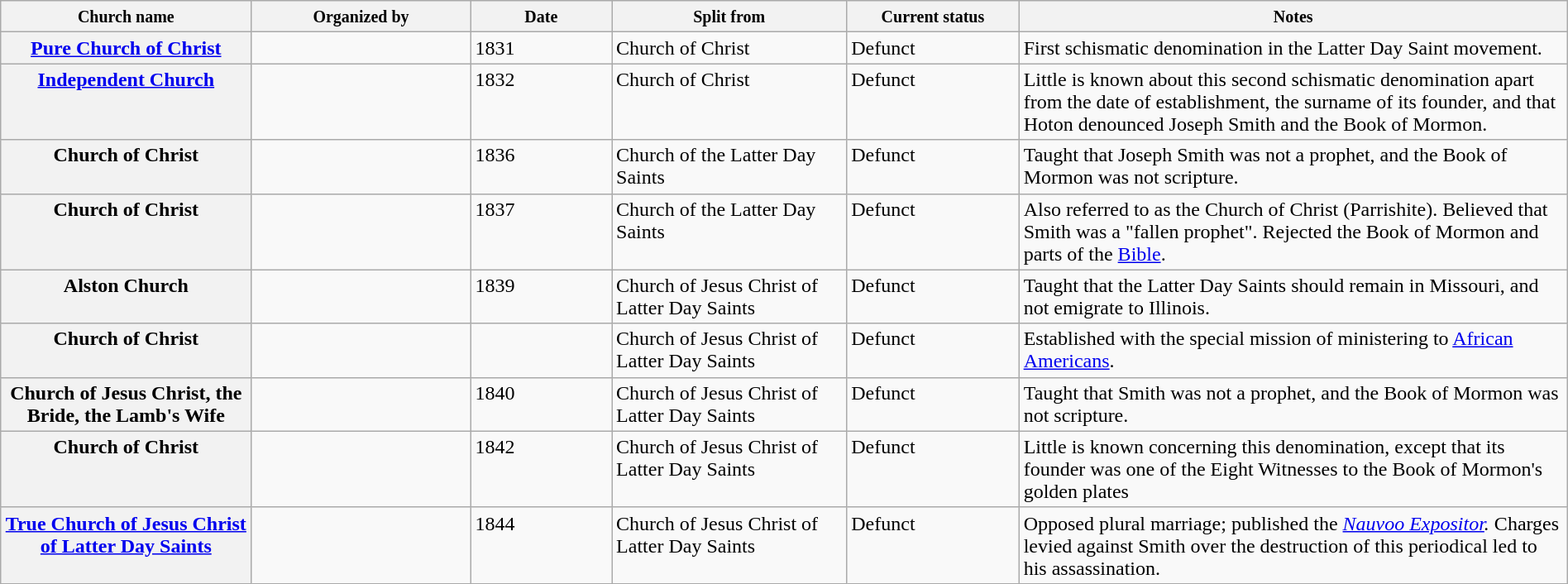<table class="wikitable sortable" style="width: 100%;">
<tr>
<th width="16%"><small>Church name </small></th>
<th width="14%"><small>Organized by</small></th>
<th width="9%"><small>Date</small></th>
<th width="15%" class="unsortable"><small>Split from</small></th>
<th width="11%" class="unsortable"><small>Current status</small></th>
<th width="35%" class="unsortable"><small>Notes</small></th>
</tr>
<tr valign="top">
<th><a href='#'>Pure Church of Christ</a></th>
<td></td>
<td>1831</td>
<td>Church of Christ</td>
<td>Defunct</td>
<td>First schismatic denomination in the Latter Day Saint movement.</td>
</tr>
<tr valign="top">
<th><a href='#'>Independent Church</a></th>
<td></td>
<td>1832</td>
<td>Church of Christ</td>
<td>Defunct</td>
<td>Little is known about this second schismatic denomination apart from the date of establishment, the surname of its founder, and that Hoton denounced Joseph Smith and the Book of Mormon.</td>
</tr>
<tr valign="top">
<th>Church of Christ</th>
<td></td>
<td>1836</td>
<td>Church of the Latter Day Saints</td>
<td>Defunct</td>
<td>Taught that Joseph Smith was not a prophet, and the Book of Mormon was not scripture.</td>
</tr>
<tr valign="top">
<th>Church of Christ</th>
<td></td>
<td>1837</td>
<td>Church of the Latter Day Saints</td>
<td>Defunct</td>
<td>Also referred to as the Church of Christ (Parrishite). Believed that Smith was a "fallen prophet". Rejected the Book of Mormon and parts of the <a href='#'>Bible</a>.</td>
</tr>
<tr valign="top">
<th>Alston Church</th>
<td></td>
<td>1839</td>
<td>Church of Jesus Christ of Latter Day Saints</td>
<td>Defunct</td>
<td>Taught that the Latter Day Saints should remain in Missouri, and not emigrate to Illinois.</td>
</tr>
<tr valign="top">
<th>Church of Christ</th>
<td></td>
<td></td>
<td>Church of Jesus Christ of Latter Day Saints</td>
<td>Defunct</td>
<td>Established with the special mission of ministering to <a href='#'>African Americans</a>.</td>
</tr>
<tr valign="top">
<th>Church of Jesus Christ, the Bride, the Lamb's Wife</th>
<td></td>
<td>1840</td>
<td>Church of Jesus Christ of Latter Day Saints</td>
<td>Defunct</td>
<td>Taught that Smith was not a prophet, and the Book of Mormon was not scripture.</td>
</tr>
<tr valign="top">
<th>Church of Christ</th>
<td></td>
<td>1842</td>
<td>Church of Jesus Christ of Latter Day Saints</td>
<td>Defunct</td>
<td>Little is known concerning this denomination, except that its founder was one of the Eight Witnesses to the Book of Mormon's golden plates</td>
</tr>
<tr valign="top">
<th><a href='#'>True Church of Jesus Christ of Latter Day Saints</a></th>
<td></td>
<td>1844</td>
<td>Church of Jesus Christ of Latter Day Saints</td>
<td>Defunct</td>
<td>Opposed plural marriage; published the <em><a href='#'>Nauvoo Expositor</a>.</em> Charges levied against Smith over the destruction of this periodical led to his assassination.</td>
</tr>
</table>
